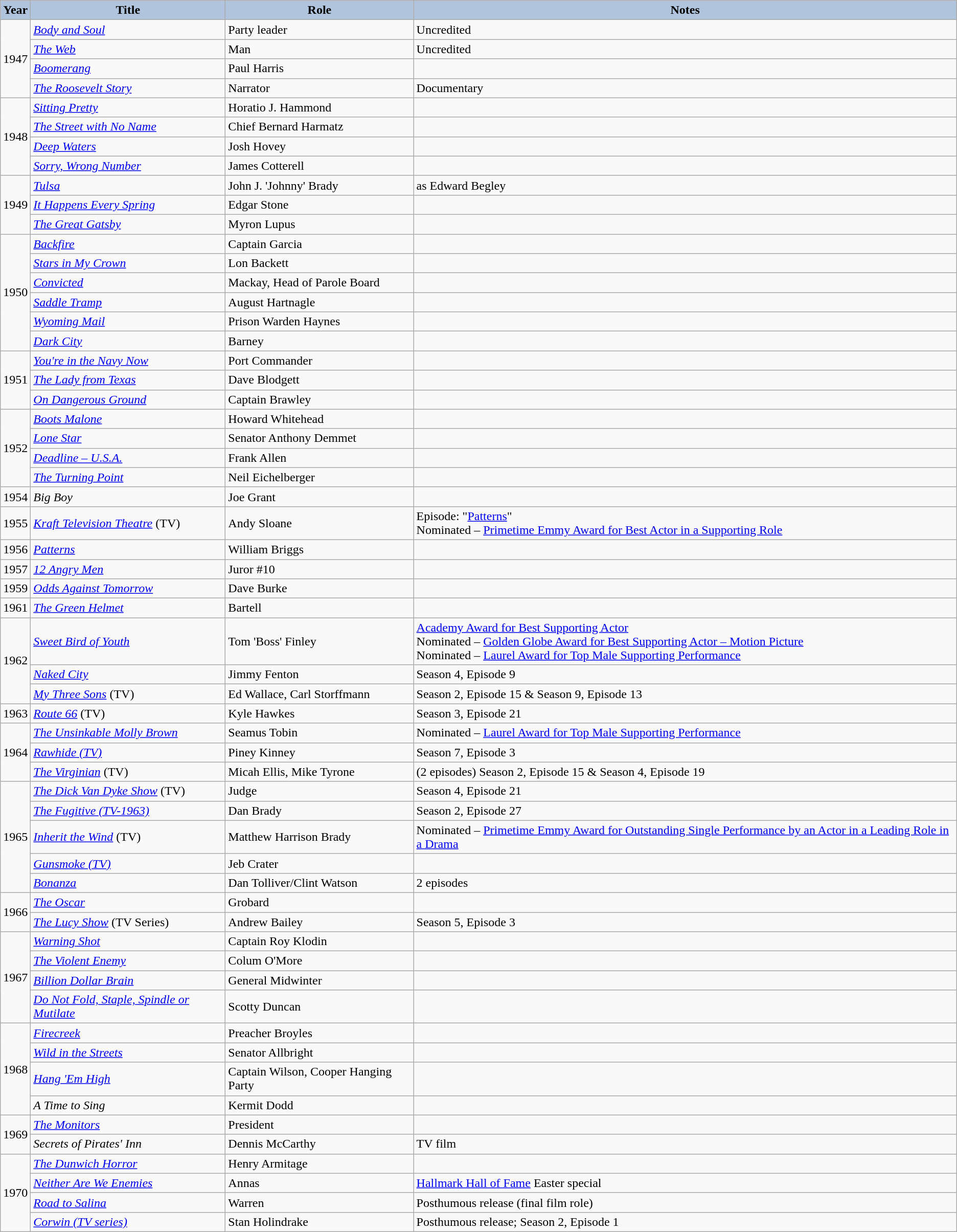<table class="wikitable">
<tr>
<th style="background:#B0C4DE;">Year</th>
<th style="background:#B0C4DE;">Title</th>
<th style="background:#B0C4DE;">Role</th>
<th style="background:#B0C4DE;">Notes</th>
</tr>
<tr>
<td rowspan="4">1947</td>
<td><em><a href='#'>Body and Soul</a></em></td>
<td>Party leader</td>
<td>Uncredited</td>
</tr>
<tr>
<td><em><a href='#'>The Web</a></em></td>
<td>Man</td>
<td>Uncredited</td>
</tr>
<tr>
<td><em><a href='#'>Boomerang</a></em></td>
<td>Paul Harris</td>
<td></td>
</tr>
<tr>
<td><em><a href='#'>The Roosevelt Story</a></em></td>
<td>Narrator</td>
<td>Documentary</td>
</tr>
<tr>
<td rowspan="4">1948</td>
<td><em><a href='#'>Sitting Pretty</a></em></td>
<td>Horatio J. Hammond</td>
<td></td>
</tr>
<tr>
<td><em><a href='#'>The Street with No Name</a></em></td>
<td>Chief Bernard Harmatz</td>
<td></td>
</tr>
<tr>
<td><em><a href='#'>Deep Waters</a></em></td>
<td>Josh Hovey</td>
<td></td>
</tr>
<tr>
<td><em><a href='#'>Sorry, Wrong Number</a></em></td>
<td>James Cotterell</td>
<td></td>
</tr>
<tr>
<td rowspan="3">1949</td>
<td><em><a href='#'>Tulsa</a></em></td>
<td>John J. 'Johnny' Brady</td>
<td>as Edward Begley</td>
</tr>
<tr>
<td><em><a href='#'>It Happens Every Spring</a></em></td>
<td>Edgar Stone</td>
<td></td>
</tr>
<tr>
<td><em><a href='#'>The Great Gatsby</a></em></td>
<td>Myron Lupus</td>
<td></td>
</tr>
<tr>
<td rowspan="6">1950</td>
<td><em><a href='#'>Backfire</a></em></td>
<td>Captain Garcia</td>
<td></td>
</tr>
<tr>
<td><em><a href='#'>Stars in My Crown</a></em></td>
<td>Lon Backett</td>
<td></td>
</tr>
<tr>
<td><em><a href='#'>Convicted</a></em></td>
<td>Mackay, Head of Parole Board</td>
<td></td>
</tr>
<tr>
<td><em><a href='#'>Saddle Tramp</a></em></td>
<td>August Hartnagle</td>
<td></td>
</tr>
<tr>
<td><em><a href='#'>Wyoming Mail</a></em></td>
<td>Prison Warden Haynes</td>
<td></td>
</tr>
<tr>
<td><em><a href='#'>Dark City</a></em></td>
<td>Barney</td>
<td></td>
</tr>
<tr>
<td rowspan="3">1951</td>
<td><em><a href='#'>You're in the Navy Now</a></em></td>
<td>Port Commander</td>
<td></td>
</tr>
<tr>
<td><em><a href='#'>The Lady from Texas</a></em></td>
<td>Dave Blodgett</td>
<td></td>
</tr>
<tr>
<td><em><a href='#'>On Dangerous Ground</a></em></td>
<td>Captain Brawley</td>
<td></td>
</tr>
<tr>
<td rowspan="4">1952</td>
<td><em><a href='#'>Boots Malone</a></em></td>
<td>Howard Whitehead</td>
<td></td>
</tr>
<tr>
<td><em><a href='#'>Lone Star</a></em></td>
<td>Senator Anthony Demmet</td>
<td></td>
</tr>
<tr>
<td><em><a href='#'>Deadline – U.S.A.</a></em></td>
<td>Frank Allen</td>
<td></td>
</tr>
<tr>
<td><em><a href='#'>The Turning Point</a></em></td>
<td>Neil Eichelberger</td>
<td></td>
</tr>
<tr>
<td>1954</td>
<td><em>Big Boy</em></td>
<td>Joe Grant</td>
<td></td>
</tr>
<tr>
<td>1955</td>
<td><em><a href='#'>Kraft Television Theatre</a></em> (TV)</td>
<td>Andy Sloane</td>
<td>Episode: "<a href='#'>Patterns</a>" <br> Nominated – <a href='#'>Primetime Emmy Award for Best Actor in a Supporting Role</a></td>
</tr>
<tr>
<td>1956</td>
<td><em><a href='#'>Patterns</a></em></td>
<td>William Briggs</td>
<td></td>
</tr>
<tr>
<td>1957</td>
<td><em><a href='#'>12 Angry Men</a></em></td>
<td>Juror #10</td>
<td></td>
</tr>
<tr>
<td>1959</td>
<td><em><a href='#'>Odds Against Tomorrow</a></em></td>
<td>Dave Burke</td>
<td></td>
</tr>
<tr>
<td>1961</td>
<td><em><a href='#'>The Green Helmet</a></em></td>
<td>Bartell</td>
<td></td>
</tr>
<tr>
<td rowspan="3">1962</td>
<td><em><a href='#'>Sweet Bird of Youth</a></em></td>
<td>Tom 'Boss' Finley</td>
<td><a href='#'>Academy Award for Best Supporting Actor</a> <br> Nominated – <a href='#'>Golden Globe Award for Best Supporting Actor – Motion Picture</a> <br> Nominated – <a href='#'>Laurel Award for Top Male Supporting Performance</a></td>
</tr>
<tr>
<td><em><a href='#'>Naked City</a></em></td>
<td>Jimmy Fenton</td>
<td>Season 4, Episode 9</td>
</tr>
<tr>
<td><em><a href='#'>My Three Sons</a></em> (TV)</td>
<td>Ed Wallace, Carl Storffmann</td>
<td>Season 2, Episode 15 & Season 9, Episode 13</td>
</tr>
<tr>
<td>1963</td>
<td><em><a href='#'>Route 66</a></em> (TV)</td>
<td>Kyle Hawkes</td>
<td>Season 3, Episode 21</td>
</tr>
<tr>
<td rowspan="3">1964</td>
<td><em><a href='#'>The Unsinkable Molly Brown</a></em></td>
<td>Seamus Tobin</td>
<td>Nominated – <a href='#'>Laurel Award for Top Male Supporting Performance</a></td>
</tr>
<tr>
<td><em><a href='#'>Rawhide (TV)</a></em></td>
<td>Piney Kinney</td>
<td>Season 7, Episode 3</td>
</tr>
<tr>
<td><em><a href='#'>The Virginian</a></em> (TV)</td>
<td>Micah Ellis, Mike Tyrone</td>
<td>(2 episodes) Season 2, Episode 15 & Season 4, Episode 19</td>
</tr>
<tr>
<td rowspan="5">1965</td>
<td><em><a href='#'>The Dick Van Dyke Show</a></em> (TV)</td>
<td>Judge</td>
<td>Season 4, Episode 21</td>
</tr>
<tr>
<td><em><a href='#'>The Fugitive (TV-1963)</a></em></td>
<td>Dan Brady</td>
<td>Season 2, Episode 27</td>
</tr>
<tr>
<td><em><a href='#'>Inherit the Wind</a></em> (TV)</td>
<td>Matthew Harrison Brady</td>
<td>Nominated – <a href='#'>Primetime Emmy Award for Outstanding Single Performance by an Actor in a Leading Role in a Drama</a></td>
</tr>
<tr>
<td><em><a href='#'>Gunsmoke (TV)</a></em></td>
<td>Jeb Crater</td>
<td></td>
</tr>
<tr>
<td><em><a href='#'>Bonanza</a></em></td>
<td>Dan Tolliver/Clint Watson</td>
<td>2 episodes</td>
</tr>
<tr>
<td rowspan="2">1966</td>
<td><em><a href='#'>The Oscar</a></em></td>
<td>Grobard</td>
<td></td>
</tr>
<tr>
<td><em><a href='#'>The Lucy Show</a></em> (TV Series)</td>
<td>Andrew Bailey</td>
<td>Season 5, Episode 3</td>
</tr>
<tr>
<td rowspan="4">1967</td>
<td><em><a href='#'>Warning Shot</a></em></td>
<td>Captain Roy Klodin</td>
<td></td>
</tr>
<tr>
<td><em><a href='#'>The Violent Enemy</a></em></td>
<td>Colum O'More</td>
<td></td>
</tr>
<tr>
<td><em><a href='#'>Billion Dollar Brain</a></em></td>
<td>General Midwinter</td>
<td></td>
</tr>
<tr>
<td><em><a href='#'>Do Not Fold, Staple, Spindle or Mutilate</a></em></td>
<td>Scotty Duncan</td>
<td></td>
</tr>
<tr>
<td rowspan="4">1968</td>
<td><em><a href='#'>Firecreek</a></em></td>
<td>Preacher Broyles</td>
<td></td>
</tr>
<tr>
<td><em><a href='#'>Wild in the Streets</a></em></td>
<td>Senator Allbright</td>
<td></td>
</tr>
<tr>
<td><em><a href='#'>Hang 'Em High</a></em></td>
<td>Captain Wilson, Cooper Hanging Party</td>
<td></td>
</tr>
<tr>
<td><em>A Time to Sing</em></td>
<td>Kermit Dodd</td>
<td></td>
</tr>
<tr>
<td rowspan="2">1969</td>
<td><em><a href='#'>The Monitors</a></em></td>
<td>President</td>
<td></td>
</tr>
<tr>
<td><em>Secrets of Pirates' Inn</em></td>
<td>Dennis McCarthy</td>
<td>TV film</td>
</tr>
<tr Secrets of the Pirates' Inn>
<td rowspan="4">1970</td>
<td><em><a href='#'>The Dunwich Horror</a></em></td>
<td>Henry Armitage</td>
<td></td>
</tr>
<tr>
<td><em><a href='#'>Neither Are We Enemies</a></em></td>
<td>Annas</td>
<td><a href='#'>Hallmark Hall of Fame</a> Easter special</td>
</tr>
<tr>
<td><em><a href='#'>Road to Salina</a></em></td>
<td>Warren</td>
<td>Posthumous release (final film role)</td>
</tr>
<tr>
<td><em><a href='#'>Corwin (TV series)</a></em></td>
<td>Stan Holindrake</td>
<td>Posthumous release; Season 2, Episode 1</td>
</tr>
</table>
